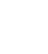<table style="border:1px; border: thin solid white; background-color:white; margin:10px;" cellpadding="6">
<tr>
<td><br></td>
<td><br></td>
</tr>
</table>
